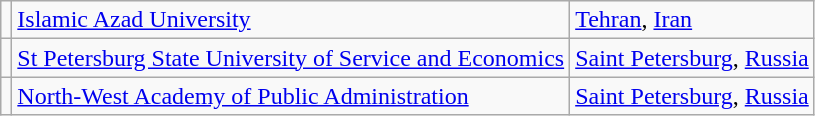<table class="wikitable">
<tr>
<td></td>
<td> <a href='#'>Islamic Azad University</a></td>
<td><a href='#'>Tehran</a>, <a href='#'>Iran</a></td>
</tr>
<tr>
<td></td>
<td> <a href='#'>St Petersburg State University of Service and Economics</a></td>
<td><a href='#'>Saint Petersburg</a>, <a href='#'>Russia</a></td>
</tr>
<tr>
<td></td>
<td> <a href='#'>North-West Academy of Public Administration</a></td>
<td><a href='#'>Saint Petersburg</a>, <a href='#'>Russia</a></td>
</tr>
</table>
